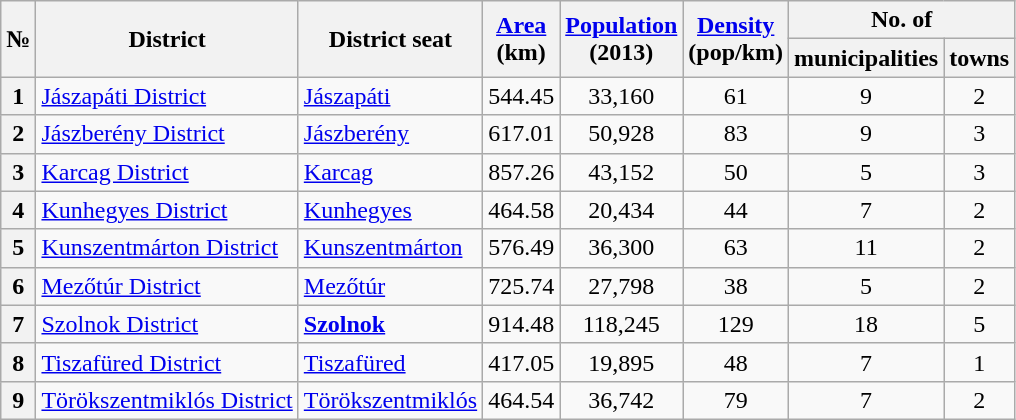<table class="wikitable sortable">
<tr>
<th rowspan=2>№</th>
<th rowspan=2>District</th>
<th rowspan=2>District seat</th>
<th rowspan=2><a href='#'>Area</a><br>(km)</th>
<th rowspan=2><a href='#'>Population</a><br>(2013)</th>
<th rowspan=2><a href='#'>Density</a><br>(pop/km)</th>
<th colspan=2>No. of</th>
</tr>
<tr>
<th>municipalities</th>
<th>towns</th>
</tr>
<tr>
<th>1</th>
<td><a href='#'>Jászapáti District</a></td>
<td><a href='#'>Jászapáti</a></td>
<td>544.45</td>
<td align="center">33,160</td>
<td align="center">61</td>
<td align="center">9</td>
<td align="center">2</td>
</tr>
<tr>
<th>2</th>
<td><a href='#'>Jászberény District</a></td>
<td><a href='#'>Jászberény</a></td>
<td>617.01</td>
<td align="center">50,928</td>
<td align="center">83</td>
<td align="center">9</td>
<td align="center">3</td>
</tr>
<tr>
<th>3</th>
<td><a href='#'>Karcag District</a></td>
<td><a href='#'>Karcag</a></td>
<td>857.26</td>
<td align="center">43,152</td>
<td align="center">50</td>
<td align="center">5</td>
<td align="center">3</td>
</tr>
<tr>
<th>4</th>
<td><a href='#'>Kunhegyes District</a></td>
<td><a href='#'>Kunhegyes</a></td>
<td>464.58</td>
<td align="center">20,434</td>
<td align="center">44</td>
<td align="center">7</td>
<td align="center">2</td>
</tr>
<tr>
<th>5</th>
<td><a href='#'>Kunszentmárton District</a></td>
<td><a href='#'>Kunszentmárton</a></td>
<td>576.49</td>
<td align="center">36,300</td>
<td align="center">63</td>
<td align="center">11</td>
<td align="center">2</td>
</tr>
<tr>
<th>6</th>
<td><a href='#'>Mezőtúr District</a></td>
<td><a href='#'>Mezőtúr</a></td>
<td>725.74</td>
<td align="center">27,798</td>
<td align="center">38</td>
<td align="center">5</td>
<td align="center">2</td>
</tr>
<tr>
<th>7</th>
<td><a href='#'>Szolnok District</a></td>
<td><strong><a href='#'>Szolnok</a></strong></td>
<td>914.48</td>
<td align="center">118,245</td>
<td align="center">129</td>
<td align="center">18</td>
<td align="center">5</td>
</tr>
<tr>
<th>8</th>
<td><a href='#'>Tiszafüred District</a></td>
<td><a href='#'>Tiszafüred</a></td>
<td>417.05</td>
<td align="center">19,895</td>
<td align="center">48</td>
<td align="center">7</td>
<td align="center">1</td>
</tr>
<tr>
<th>9</th>
<td><a href='#'>Törökszentmiklós District</a></td>
<td><a href='#'>Törökszentmiklós</a></td>
<td>464.54</td>
<td align="center">36,742</td>
<td align="center">79</td>
<td align="center">7</td>
<td align="center">2</td>
</tr>
</table>
